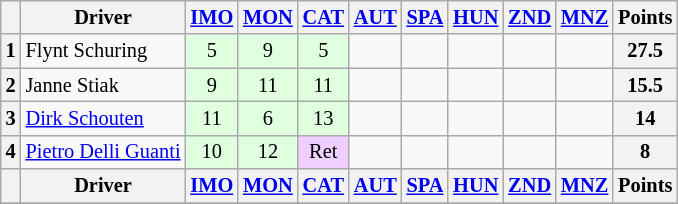<table class="wikitable" style="font-size: 85%; text-align:center">
<tr valign="top">
<th valign="middle"></th>
<th valign="middle">Driver</th>
<th><a href='#'>IMO</a><br></th>
<th><a href='#'>MON</a><br></th>
<th><a href='#'>CAT</a><br></th>
<th><a href='#'>AUT</a><br></th>
<th><a href='#'>SPA</a><br></th>
<th><a href='#'>HUN</a><br></th>
<th><a href='#'>ZND</a><br></th>
<th><a href='#'>MNZ</a><br></th>
<th valign="middle">Points</th>
</tr>
<tr>
<th>1</th>
<td align="left"> Flynt Schuring</td>
<td align="center" style="background:#DFFFDF">5</td>
<td align="center" style="background:#DFFFDF">9</td>
<td align="center" style="background:#DFFFDF">5</td>
<td></td>
<td></td>
<td></td>
<td></td>
<td></td>
<th>27.5</th>
</tr>
<tr>
<th>2</th>
<td align="left"> Janne Stiak</td>
<td align="center" style="background:#DFFFDF">9</td>
<td align="center" style="background:#DFFFDF">11</td>
<td align="center" style="background:#DFFFDF">11</td>
<td></td>
<td></td>
<td></td>
<td></td>
<td></td>
<th>15.5</th>
</tr>
<tr>
<th>3</th>
<td align="left"> <a href='#'>Dirk Schouten</a></td>
<td align="center" style="background:#DFFFDF">11</td>
<td align="center" style="background:#DFFFDF">6</td>
<td align="center" style="background:#DFFFDF">13</td>
<td></td>
<td></td>
<td></td>
<td></td>
<td></td>
<th>14</th>
</tr>
<tr>
<th>4</th>
<td align="left"> <a href='#'>Pietro Delli Guanti</a></td>
<td align="center" style="background:#DFFFDF">10</td>
<td align="center" style="background:#DFFFDF">12</td>
<td align="center" style="background:#EFCFFF">Ret</td>
<td></td>
<td></td>
<td></td>
<td></td>
<td></td>
<th>8</th>
</tr>
<tr>
<th valign="middle"></th>
<th valign="middle">Driver</th>
<th><a href='#'>IMO</a><br></th>
<th><a href='#'>MON</a><br></th>
<th><a href='#'>CAT</a><br></th>
<th><a href='#'>AUT</a><br></th>
<th><a href='#'>SPA</a><br></th>
<th><a href='#'>HUN</a><br></th>
<th><a href='#'>ZND</a><br></th>
<th><a href='#'>MNZ</a><br></th>
<th valign="middle">Points</th>
</tr>
<tr>
</tr>
</table>
